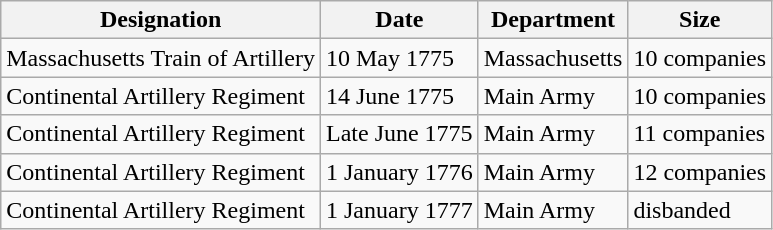<table class="wikitable">
<tr>
<th>Designation</th>
<th>Date</th>
<th>Department</th>
<th>Size</th>
</tr>
<tr>
<td>Massachusetts Train of Artillery</td>
<td>10 May 1775</td>
<td>Massachusetts</td>
<td>10 companies</td>
</tr>
<tr>
<td>Continental Artillery Regiment</td>
<td>14 June 1775</td>
<td>Main Army</td>
<td>10 companies</td>
</tr>
<tr>
<td>Continental Artillery Regiment</td>
<td>Late June 1775</td>
<td>Main Army</td>
<td>11 companies</td>
</tr>
<tr>
<td>Continental Artillery Regiment</td>
<td>1 January 1776</td>
<td>Main Army</td>
<td>12 companies</td>
</tr>
<tr>
<td>Continental Artillery Regiment</td>
<td>1 January 1777</td>
<td>Main Army</td>
<td>disbanded</td>
</tr>
</table>
